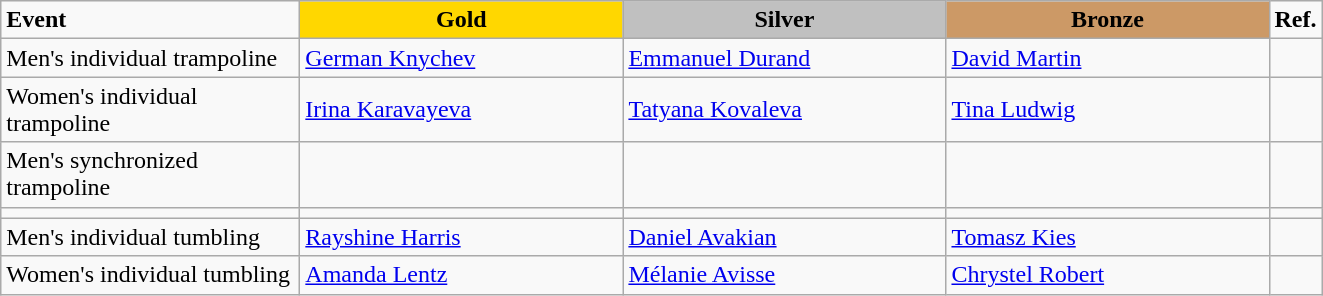<table class="wikitable">
<tr>
<td style="width:12em;"><strong>Event</strong></td>
<td style="text-align:center; background:gold; width:13em;"><strong>Gold</strong></td>
<td style="text-align:center; background:silver; width:13em;"><strong>Silver</strong></td>
<td style="text-align:center; background:#c96; width:13em;"><strong>Bronze</strong></td>
<td style="width:1em;"><strong>Ref.</strong></td>
</tr>
<tr>
<td>Men's individual trampoline</td>
<td> <a href='#'>German Knychev</a></td>
<td> <a href='#'>Emmanuel Durand</a></td>
<td> <a href='#'>David Martin</a></td>
<td></td>
</tr>
<tr>
<td>Women's individual trampoline</td>
<td> <a href='#'>Irina Karavayeva</a></td>
<td> <a href='#'>Tatyana Kovaleva</a></td>
<td> <a href='#'>Tina Ludwig</a></td>
<td></td>
</tr>
<tr>
<td>Men's synchronized trampoline</td>
<td></td>
<td></td>
<td></td>
<td></td>
</tr>
<tr>
<td></td>
<td></td>
<td></td>
<td></td>
<td></td>
</tr>
<tr>
<td>Men's individual tumbling</td>
<td> <a href='#'>Rayshine Harris</a></td>
<td> <a href='#'>Daniel Avakian</a></td>
<td> <a href='#'>Tomasz Kies</a></td>
<td></td>
</tr>
<tr>
<td>Women's individual tumbling</td>
<td> <a href='#'>Amanda Lentz</a></td>
<td> <a href='#'>Mélanie Avisse</a></td>
<td> <a href='#'>Chrystel Robert</a></td>
<td></td>
</tr>
</table>
